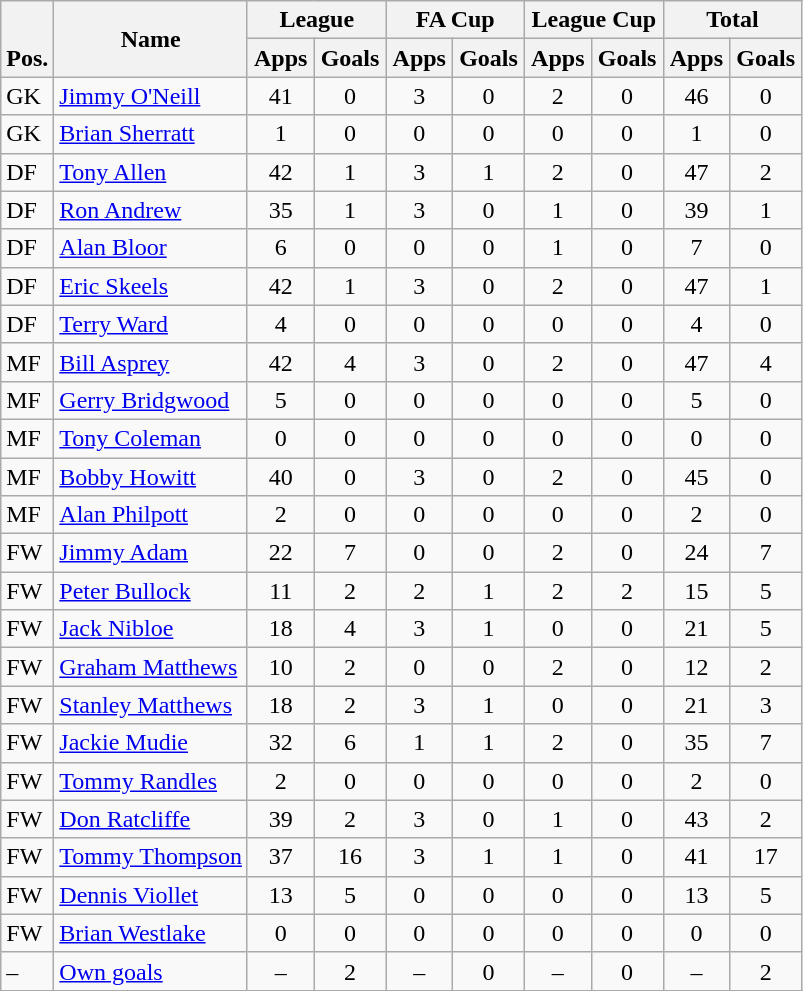<table class="wikitable" style="text-align:center">
<tr>
<th rowspan="2" valign="bottom">Pos.</th>
<th rowspan="2">Name</th>
<th colspan="2" width="85">League</th>
<th colspan="2" width="85">FA Cup</th>
<th colspan="2" width="85">League Cup</th>
<th colspan="2" width="85">Total</th>
</tr>
<tr>
<th>Apps</th>
<th>Goals</th>
<th>Apps</th>
<th>Goals</th>
<th>Apps</th>
<th>Goals</th>
<th>Apps</th>
<th>Goals</th>
</tr>
<tr>
<td align="left">GK</td>
<td align="left"> <a href='#'>Jimmy O'Neill</a></td>
<td>41</td>
<td>0</td>
<td>3</td>
<td>0</td>
<td>2</td>
<td>0</td>
<td>46</td>
<td>0</td>
</tr>
<tr>
<td align="left">GK</td>
<td align="left"> <a href='#'>Brian Sherratt</a></td>
<td>1</td>
<td>0</td>
<td>0</td>
<td>0</td>
<td>0</td>
<td>0</td>
<td>1</td>
<td>0</td>
</tr>
<tr>
<td align="left">DF</td>
<td align="left"> <a href='#'>Tony Allen</a></td>
<td>42</td>
<td>1</td>
<td>3</td>
<td>1</td>
<td>2</td>
<td>0</td>
<td>47</td>
<td>2</td>
</tr>
<tr>
<td align="left">DF</td>
<td align="left"> <a href='#'>Ron Andrew</a></td>
<td>35</td>
<td>1</td>
<td>3</td>
<td>0</td>
<td>1</td>
<td>0</td>
<td>39</td>
<td>1</td>
</tr>
<tr>
<td align="left">DF</td>
<td align="left"> <a href='#'>Alan Bloor</a></td>
<td>6</td>
<td>0</td>
<td>0</td>
<td>0</td>
<td>1</td>
<td>0</td>
<td>7</td>
<td>0</td>
</tr>
<tr>
<td align="left">DF</td>
<td align="left"> <a href='#'>Eric Skeels</a></td>
<td>42</td>
<td>1</td>
<td>3</td>
<td>0</td>
<td>2</td>
<td>0</td>
<td>47</td>
<td>1</td>
</tr>
<tr>
<td align="left">DF</td>
<td align="left"> <a href='#'>Terry Ward</a></td>
<td>4</td>
<td>0</td>
<td>0</td>
<td>0</td>
<td>0</td>
<td>0</td>
<td>4</td>
<td>0</td>
</tr>
<tr>
<td align="left">MF</td>
<td align="left"> <a href='#'>Bill Asprey</a></td>
<td>42</td>
<td>4</td>
<td>3</td>
<td>0</td>
<td>2</td>
<td>0</td>
<td>47</td>
<td>4</td>
</tr>
<tr>
<td align="left">MF</td>
<td align="left"> <a href='#'>Gerry Bridgwood</a></td>
<td>5</td>
<td>0</td>
<td>0</td>
<td>0</td>
<td>0</td>
<td>0</td>
<td>5</td>
<td>0</td>
</tr>
<tr>
<td align="left">MF</td>
<td align="left"> <a href='#'>Tony Coleman</a></td>
<td>0</td>
<td>0</td>
<td>0</td>
<td>0</td>
<td>0</td>
<td>0</td>
<td>0</td>
<td>0</td>
</tr>
<tr>
<td align="left">MF</td>
<td align="left"> <a href='#'>Bobby Howitt</a></td>
<td>40</td>
<td>0</td>
<td>3</td>
<td>0</td>
<td>2</td>
<td>0</td>
<td>45</td>
<td>0</td>
</tr>
<tr>
<td align="left">MF</td>
<td align="left"> <a href='#'>Alan Philpott</a></td>
<td>2</td>
<td>0</td>
<td>0</td>
<td>0</td>
<td>0</td>
<td>0</td>
<td>2</td>
<td>0</td>
</tr>
<tr>
<td align="left">FW</td>
<td align="left"> <a href='#'>Jimmy Adam</a></td>
<td>22</td>
<td>7</td>
<td>0</td>
<td>0</td>
<td>2</td>
<td>0</td>
<td>24</td>
<td>7</td>
</tr>
<tr>
<td align="left">FW</td>
<td align="left"> <a href='#'>Peter Bullock</a></td>
<td>11</td>
<td>2</td>
<td>2</td>
<td>1</td>
<td>2</td>
<td>2</td>
<td>15</td>
<td>5</td>
</tr>
<tr>
<td align="left">FW</td>
<td align="left"> <a href='#'>Jack Nibloe</a></td>
<td>18</td>
<td>4</td>
<td>3</td>
<td>1</td>
<td>0</td>
<td>0</td>
<td>21</td>
<td>5</td>
</tr>
<tr>
<td align="left">FW</td>
<td align="left"> <a href='#'>Graham Matthews</a></td>
<td>10</td>
<td>2</td>
<td>0</td>
<td>0</td>
<td>2</td>
<td>0</td>
<td>12</td>
<td>2</td>
</tr>
<tr>
<td align="left">FW</td>
<td align="left"> <a href='#'>Stanley Matthews</a></td>
<td>18</td>
<td>2</td>
<td>3</td>
<td>1</td>
<td>0</td>
<td>0</td>
<td>21</td>
<td>3</td>
</tr>
<tr>
<td align="left">FW</td>
<td align="left"> <a href='#'>Jackie Mudie</a></td>
<td>32</td>
<td>6</td>
<td>1</td>
<td>1</td>
<td>2</td>
<td>0</td>
<td>35</td>
<td>7</td>
</tr>
<tr>
<td align="left">FW</td>
<td align="left"> <a href='#'>Tommy Randles</a></td>
<td>2</td>
<td>0</td>
<td>0</td>
<td>0</td>
<td>0</td>
<td>0</td>
<td>2</td>
<td>0</td>
</tr>
<tr>
<td align="left">FW</td>
<td align="left"> <a href='#'>Don Ratcliffe</a></td>
<td>39</td>
<td>2</td>
<td>3</td>
<td>0</td>
<td>1</td>
<td>0</td>
<td>43</td>
<td>2</td>
</tr>
<tr>
<td align="left">FW</td>
<td align="left"> <a href='#'>Tommy Thompson</a></td>
<td>37</td>
<td>16</td>
<td>3</td>
<td>1</td>
<td>1</td>
<td>0</td>
<td>41</td>
<td>17</td>
</tr>
<tr>
<td align="left">FW</td>
<td align="left"> <a href='#'>Dennis Viollet</a></td>
<td>13</td>
<td>5</td>
<td>0</td>
<td>0</td>
<td>0</td>
<td>0</td>
<td>13</td>
<td>5</td>
</tr>
<tr>
<td align="left">FW</td>
<td align="left"> <a href='#'>Brian Westlake</a></td>
<td>0</td>
<td>0</td>
<td>0</td>
<td>0</td>
<td>0</td>
<td>0</td>
<td>0</td>
<td>0</td>
</tr>
<tr>
<td align="left">–</td>
<td align="left"><a href='#'>Own goals</a></td>
<td>–</td>
<td>2</td>
<td>–</td>
<td>0</td>
<td>–</td>
<td>0</td>
<td>–</td>
<td>2</td>
</tr>
</table>
